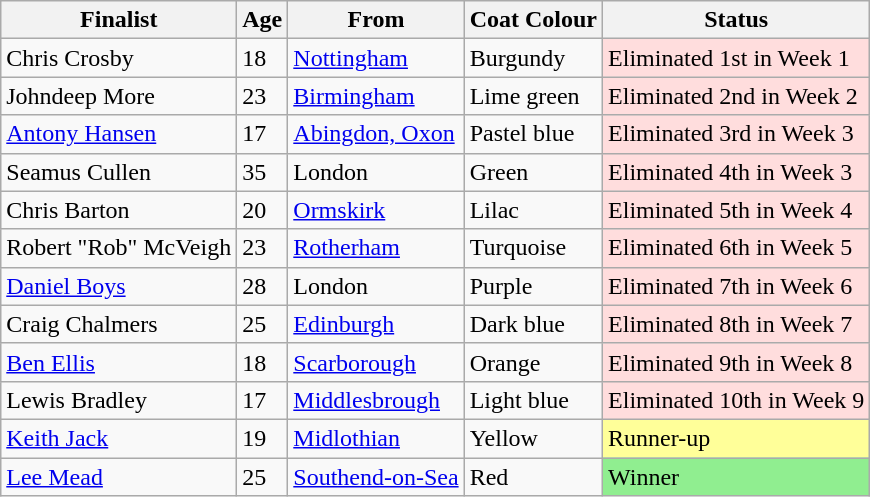<table class="wikitable">
<tr>
<th>Finalist</th>
<th>Age</th>
<th>From</th>
<th>Coat Colour</th>
<th>Status</th>
</tr>
<tr>
<td>Chris Crosby</td>
<td>18</td>
<td><a href='#'>Nottingham</a></td>
<td>Burgundy</td>
<td style="background:#ffdddd;">Eliminated 1st in Week 1</td>
</tr>
<tr>
<td>Johndeep More</td>
<td>23</td>
<td><a href='#'>Birmingham</a></td>
<td>Lime green</td>
<td style="background:#ffdddd;">Eliminated 2nd in Week 2</td>
</tr>
<tr>
<td><a href='#'>Antony Hansen</a></td>
<td>17</td>
<td><a href='#'>Abingdon, Oxon</a></td>
<td>Pastel blue</td>
<td style="background:#ffdddd;">Eliminated 3rd in Week 3</td>
</tr>
<tr>
<td>Seamus Cullen</td>
<td>35</td>
<td>London</td>
<td>Green</td>
<td style="background:#ffdddd;">Eliminated 4th in Week 3</td>
</tr>
<tr>
<td>Chris Barton</td>
<td>20</td>
<td><a href='#'>Ormskirk</a></td>
<td>Lilac</td>
<td style="background:#ffdddd;">Eliminated 5th in Week 4</td>
</tr>
<tr>
<td>Robert "Rob" McVeigh</td>
<td>23</td>
<td><a href='#'>Rotherham</a></td>
<td>Turquoise</td>
<td style="background:#ffdddd;">Eliminated 6th in Week 5</td>
</tr>
<tr>
<td><a href='#'>Daniel Boys</a></td>
<td>28</td>
<td>London</td>
<td>Purple</td>
<td style="background:#ffdddd;">Eliminated 7th in Week 6</td>
</tr>
<tr>
<td>Craig Chalmers</td>
<td>25</td>
<td><a href='#'>Edinburgh</a></td>
<td>Dark blue</td>
<td style="background:#ffdddd;">Eliminated 8th in Week 7</td>
</tr>
<tr>
<td><a href='#'>Ben Ellis</a></td>
<td>18</td>
<td><a href='#'>Scarborough</a></td>
<td>Orange</td>
<td style="background:#ffdddd;">Eliminated 9th in Week 8</td>
</tr>
<tr>
<td>Lewis Bradley</td>
<td>17</td>
<td><a href='#'>Middlesbrough</a></td>
<td>Light blue</td>
<td style="background:#ffdddd;">Eliminated 10th in Week 9</td>
</tr>
<tr>
<td><a href='#'>Keith Jack</a></td>
<td>19</td>
<td><a href='#'>Midlothian</a></td>
<td>Yellow</td>
<td style="background:#ff9;">Runner-up</td>
</tr>
<tr>
<td><a href='#'>Lee Mead</a></td>
<td>25</td>
<td><a href='#'>Southend-on-Sea</a></td>
<td>Red</td>
<td style="background:lightgreen;">Winner</td>
</tr>
</table>
